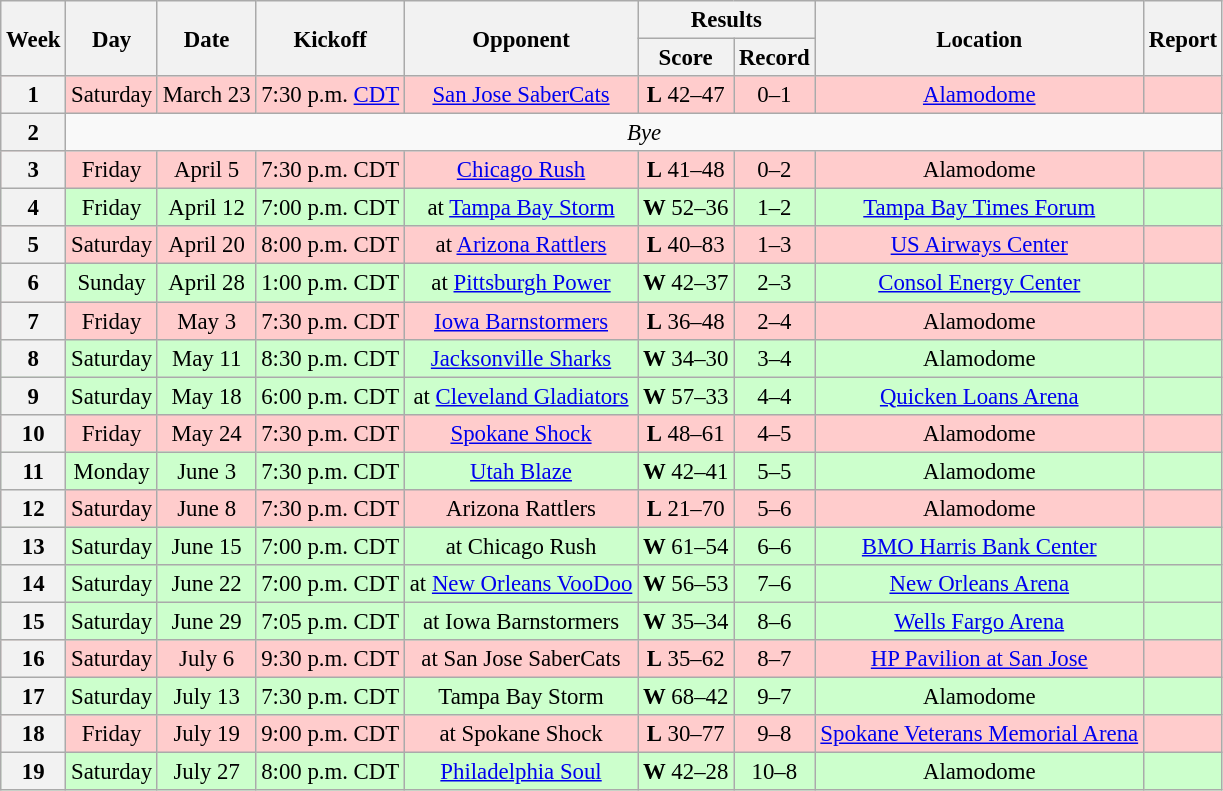<table class="wikitable" style="font-size: 95%;">
<tr>
<th rowspan=2>Week</th>
<th rowspan=2>Day</th>
<th rowspan=2>Date</th>
<th rowspan=2>Kickoff</th>
<th rowspan=2>Opponent</th>
<th colspan=2>Results</th>
<th rowspan=2>Location</th>
<th rowspan=2>Report</th>
</tr>
<tr>
<th>Score</th>
<th>Record</th>
</tr>
<tr style= background:#ffcccc;>
<th align="center"><strong>1</strong></th>
<td align="center">Saturday</td>
<td align="center">March 23</td>
<td align="center">7:30 p.m. <a href='#'>CDT</a></td>
<td align="center"><a href='#'>San Jose SaberCats</a></td>
<td align="center"><strong>L</strong> 42–47</td>
<td align="center">0–1</td>
<td align="center"><a href='#'>Alamodome</a></td>
<td align="center"></td>
</tr>
<tr style=>
<th align="center"><strong>2</strong></th>
<td colspan=9 align="center" valign="middle"><em>Bye</em></td>
</tr>
<tr style= background:#ffcccc;>
<th align="center"><strong>3</strong></th>
<td align="center">Friday</td>
<td align="center">April 5</td>
<td align="center">7:30 p.m. CDT</td>
<td align="center"><a href='#'>Chicago Rush</a></td>
<td align="center"><strong>L</strong> 41–48</td>
<td align="center">0–2</td>
<td align="center">Alamodome</td>
<td align="center"></td>
</tr>
<tr style= background:#ccffcc;>
<th align="center"><strong>4</strong></th>
<td align="center">Friday</td>
<td align="center">April 12</td>
<td align="center">7:00 p.m. CDT</td>
<td align="center">at <a href='#'>Tampa Bay Storm</a></td>
<td align="center"><strong>W</strong> 52–36</td>
<td align="center">1–2</td>
<td align="center"><a href='#'>Tampa Bay Times Forum</a></td>
<td align="center"></td>
</tr>
<tr style= background:#ffcccc;>
<th align="center"><strong>5</strong></th>
<td align="center">Saturday</td>
<td align="center">April 20</td>
<td align="center">8:00 p.m. CDT</td>
<td align="center">at <a href='#'>Arizona Rattlers</a></td>
<td align="center"><strong>L</strong> 40–83</td>
<td align="center">1–3</td>
<td align="center"><a href='#'>US Airways Center</a></td>
<td align="center"></td>
</tr>
<tr style= background:#ccffcc;>
<th align="center"><strong>6</strong></th>
<td align="center">Sunday</td>
<td align="center">April 28</td>
<td align="center">1:00 p.m. CDT</td>
<td align="center">at <a href='#'>Pittsburgh Power</a></td>
<td align="center"><strong>W</strong> 42–37</td>
<td align="center">2–3</td>
<td align="center"><a href='#'>Consol Energy Center</a></td>
<td align="center"></td>
</tr>
<tr style= background:#ffcccc;>
<th align="center"><strong>7</strong></th>
<td align="center">Friday</td>
<td align="center">May 3</td>
<td align="center">7:30 p.m. CDT</td>
<td align="center"><a href='#'>Iowa Barnstormers</a></td>
<td align="center"><strong>L</strong> 36–48</td>
<td align="center">2–4</td>
<td align="center">Alamodome</td>
<td align="center"></td>
</tr>
<tr style= background:#ccffcc;>
<th align="center"><strong>8</strong></th>
<td align="center">Saturday</td>
<td align="center">May 11</td>
<td align="center">8:30 p.m. CDT</td>
<td align="center"><a href='#'>Jacksonville Sharks</a></td>
<td align="center"><strong>W</strong> 34–30</td>
<td align="center">3–4</td>
<td align="center">Alamodome</td>
<td align="center"></td>
</tr>
<tr style= background:#ccffcc;>
<th align="center"><strong>9</strong></th>
<td align="center">Saturday</td>
<td align="center">May 18</td>
<td align="center">6:00 p.m. CDT</td>
<td align="center">at <a href='#'>Cleveland Gladiators</a></td>
<td align="center"><strong>W</strong> 57–33</td>
<td align="center">4–4</td>
<td align="center"><a href='#'>Quicken Loans Arena</a></td>
<td align="center"></td>
</tr>
<tr style= background:#ffcccc;>
<th align="center"><strong>10</strong></th>
<td align="center">Friday</td>
<td align="center">May 24</td>
<td align="center">7:30 p.m. CDT</td>
<td align="center"><a href='#'>Spokane Shock</a></td>
<td align="center"><strong>L</strong> 48–61</td>
<td align="center">4–5</td>
<td align="center">Alamodome</td>
<td align="center"></td>
</tr>
<tr style= background:#ccffcc;>
<th align="center"><strong>11</strong></th>
<td align="center">Monday</td>
<td align="center">June 3</td>
<td align="center">7:30 p.m. CDT</td>
<td align="center"><a href='#'>Utah Blaze</a></td>
<td align="center"><strong>W</strong> 42–41</td>
<td align="center">5–5</td>
<td align="center">Alamodome</td>
<td align="center"></td>
</tr>
<tr style= background:#ffcccc;>
<th align="center"><strong>12</strong></th>
<td align="center">Saturday</td>
<td align="center">June 8</td>
<td align="center">7:30 p.m. CDT</td>
<td align="center">Arizona Rattlers</td>
<td align="center"><strong>L</strong> 21–70</td>
<td align="center">5–6</td>
<td align="center">Alamodome</td>
<td align="center"></td>
</tr>
<tr style= background:#ccffcc;>
<th align="center"><strong>13</strong></th>
<td align="center">Saturday</td>
<td align="center">June 15</td>
<td align="center">7:00 p.m. CDT</td>
<td align="center">at Chicago Rush</td>
<td align="center"><strong>W</strong> 61–54</td>
<td align="center">6–6</td>
<td align="center"><a href='#'>BMO Harris Bank Center</a></td>
<td align="center"></td>
</tr>
<tr style= background:#ccffcc;>
<th align="center"><strong>14</strong></th>
<td align="center">Saturday</td>
<td align="center">June 22</td>
<td align="center">7:00 p.m. CDT</td>
<td align="center">at <a href='#'>New Orleans VooDoo</a></td>
<td align="center"><strong>W</strong> 56–53</td>
<td align="center">7–6</td>
<td align="center"><a href='#'>New Orleans Arena</a></td>
<td align="center"></td>
</tr>
<tr style= background:#ccffcc;>
<th align="center"><strong>15</strong></th>
<td align="center">Saturday</td>
<td align="center">June 29</td>
<td align="center">7:05 p.m. CDT</td>
<td align="center">at Iowa Barnstormers</td>
<td align="center"><strong>W</strong> 35–34</td>
<td align="center">8–6</td>
<td align="center"><a href='#'>Wells Fargo Arena</a></td>
<td align="center"></td>
</tr>
<tr style= background:#ffcccc;>
<th align="center"><strong>16</strong></th>
<td align="center">Saturday</td>
<td align="center">July 6</td>
<td align="center">9:30 p.m. CDT</td>
<td align="center">at San Jose SaberCats</td>
<td align="center"><strong>L</strong> 35–62</td>
<td align="center">8–7</td>
<td align="center"><a href='#'>HP Pavilion at San Jose</a></td>
<td align="center"></td>
</tr>
<tr style= background:#ccffcc;>
<th align="center"><strong>17</strong></th>
<td align="center">Saturday</td>
<td align="center">July 13</td>
<td align="center">7:30 p.m. CDT</td>
<td align="center">Tampa Bay Storm</td>
<td align="center"><strong>W</strong> 68–42</td>
<td align="center">9–7</td>
<td align="center">Alamodome</td>
<td align="center"></td>
</tr>
<tr style= background:#ffcccc;>
<th align="center"><strong>18</strong></th>
<td align="center">Friday</td>
<td align="center">July 19</td>
<td align="center">9:00 p.m. CDT</td>
<td align="center">at Spokane Shock</td>
<td align="center"><strong>L</strong> 30–77</td>
<td align="center">9–8</td>
<td align="center"><a href='#'>Spokane Veterans Memorial Arena</a></td>
<td align="center"></td>
</tr>
<tr style= background:#ccffcc;>
<th align="center"><strong>19</strong></th>
<td align="center">Saturday</td>
<td align="center">July 27</td>
<td align="center">8:00 p.m. CDT</td>
<td align="center"><a href='#'>Philadelphia Soul</a></td>
<td align="center"><strong>W</strong> 42–28</td>
<td align="center">10–8</td>
<td align="center">Alamodome</td>
<td align="center"></td>
</tr>
</table>
